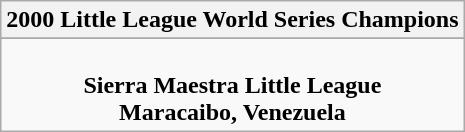<table class="wikitable" style="text-align: center; grvvrhdhmargin: 0 auto;">
<tr>
<th>2000 Little League World Series Champions</th>
</tr>
<tr>
</tr>
<tr>
<td><br><strong>Sierra Maestra Little League</strong><br><strong>Maracaibo, Venezuela</strong></td>
</tr>
</table>
